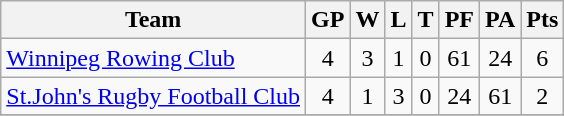<table class="wikitable">
<tr>
<th>Team</th>
<th>GP</th>
<th>W</th>
<th>L</th>
<th>T</th>
<th>PF</th>
<th>PA</th>
<th>Pts</th>
</tr>
<tr align="center">
<td align="left"><a href='#'>Winnipeg Rowing Club</a></td>
<td>4</td>
<td>3</td>
<td>1</td>
<td>0</td>
<td>61</td>
<td>24</td>
<td>6</td>
</tr>
<tr align="center">
<td align="left"><a href='#'>St.John's Rugby Football Club</a></td>
<td>4</td>
<td>1</td>
<td>3</td>
<td>0</td>
<td>24</td>
<td>61</td>
<td>2</td>
</tr>
<tr align="center">
</tr>
</table>
